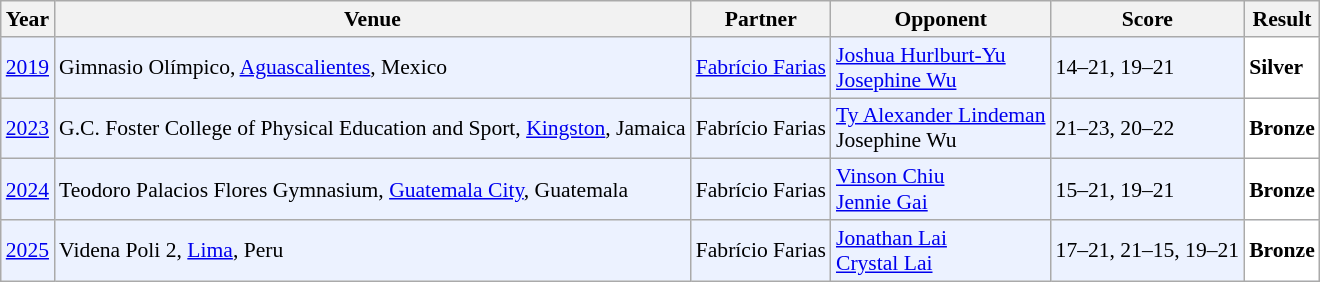<table class="sortable wikitable" style="font-size: 90%;">
<tr>
<th>Year</th>
<th>Venue</th>
<th>Partner</th>
<th>Opponent</th>
<th>Score</th>
<th>Result</th>
</tr>
<tr style="background:#ECF2FF">
<td align="center"><a href='#'>2019</a></td>
<td align="left">Gimnasio Olímpico, <a href='#'>Aguascalientes</a>, Mexico</td>
<td align="left"> <a href='#'>Fabrício Farias</a></td>
<td align="left"> <a href='#'>Joshua Hurlburt-Yu</a><br> <a href='#'>Josephine Wu</a></td>
<td align="left">14–21, 19–21</td>
<td style="text-align:left; background:white"> <strong>Silver</strong></td>
</tr>
<tr style="background:#ECF2FF">
<td align="center"><a href='#'>2023</a></td>
<td align="left">G.C. Foster College of Physical Education and Sport, <a href='#'>Kingston</a>, Jamaica</td>
<td align="left"> Fabrício Farias</td>
<td align="left"> <a href='#'>Ty Alexander Lindeman</a><br> Josephine Wu</td>
<td align="left">21–23, 20–22</td>
<td style="text-align:left; background:white"> <strong>Bronze</strong></td>
</tr>
<tr style="background:#ECF2FF">
<td align="center"><a href='#'>2024</a></td>
<td align="left">Teodoro Palacios Flores Gymnasium, <a href='#'>Guatemala City</a>, Guatemala</td>
<td align="left"> Fabrício Farias</td>
<td align="left"> <a href='#'>Vinson Chiu</a><br> <a href='#'>Jennie Gai</a></td>
<td align="left">15–21, 19–21</td>
<td style="text-align:left; background:white"> <strong>Bronze</strong></td>
</tr>
<tr style="background:#ECF2FF">
<td align="center"><a href='#'>2025</a></td>
<td align="left">Videna Poli 2, <a href='#'>Lima</a>, Peru</td>
<td align="left"> Fabrício Farias</td>
<td align="left"> <a href='#'>Jonathan Lai</a><br> <a href='#'>Crystal Lai</a></td>
<td align="left">17–21, 21–15, 19–21</td>
<td style="text-align:left; background:white"> <strong>Bronze</strong></td>
</tr>
</table>
